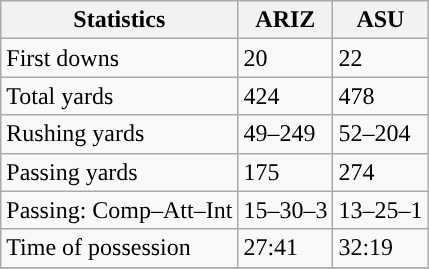<table class="wikitable" style="float: left;">
<tr>
<th>Statistics</th>
<th>ARIZ</th>
<th>ASU</th>
</tr>
<tr>
<td>First downs</td>
<td>20</td>
<td>22</td>
</tr>
<tr>
<td>Total yards</td>
<td>424</td>
<td>478</td>
</tr>
<tr>
<td>Rushing yards</td>
<td>49–249</td>
<td>52–204</td>
</tr>
<tr>
<td>Passing yards</td>
<td>175</td>
<td>274</td>
</tr>
<tr>
<td>Passing: Comp–Att–Int</td>
<td>15–30–3</td>
<td>13–25–1</td>
</tr>
<tr>
<td>Time of possession</td>
<td>27:41</td>
<td>32:19</td>
</tr>
<tr>
</tr>
</table>
